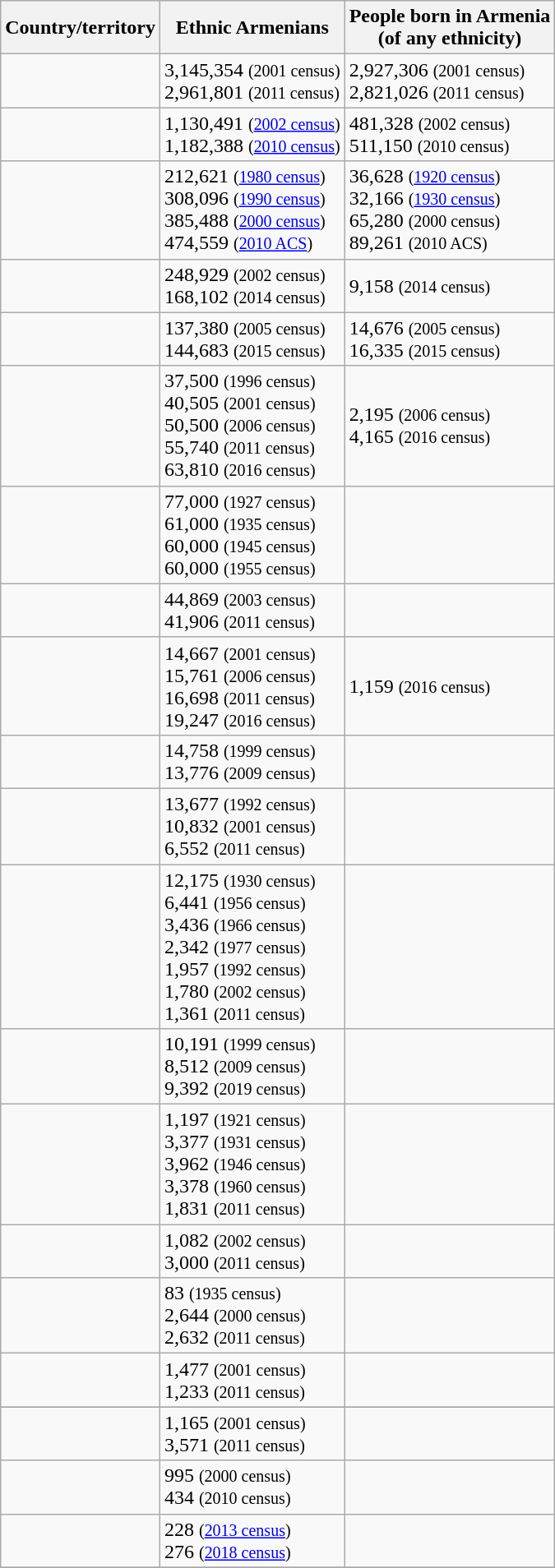<table class="wikitable">
<tr>
<th align="center">Country/territory</th>
<th align="center">Ethnic Armenians</th>
<th align="center">People born in Armenia<br>(of any ethnicity)</th>
</tr>
<tr>
<td></td>
<td>3,145,354 <small>(2001 census)</small><br>2,961,801 <small>(2011 census)</small></td>
<td>2,927,306 <small>(2001 census)</small><br>2,821,026 <small>(2011 census)</small></td>
</tr>
<tr>
<td></td>
<td>1,130,491 <small>(<a href='#'>2002 census</a>)</small><br>1,182,388 <small>(<a href='#'>2010 census</a>)</small></td>
<td>481,328 <small>(2002 census)</small><br>511,150 <small>(2010 census)</small></td>
</tr>
<tr>
<td></td>
<td>212,621 <small>(<a href='#'>1980 census</a>)</small><br>308,096 <small>(<a href='#'>1990 census</a>)</small><br>385,488 <small>(<a href='#'>2000 census</a>)</small><br>474,559 <small>(<a href='#'>2010 ACS</a>)</small></td>
<td>36,628 <small>(<a href='#'>1920 census</a>)</small><br>32,166 <small>(<a href='#'>1930 census</a>)</small><br>65,280 <small>(2000 census)</small><br>89,261 <small>(2010 ACS)</small></td>
</tr>
<tr>
<td></td>
<td>248,929 <small>(2002 census)</small><br>168,102 <small>(2014 census)</small></td>
<td>9,158 <small>(2014 census)</small></td>
</tr>
<tr>
<td><em></em></td>
<td>137,380 <small>(2005 census)</small><br>144,683 <small>(2015 census)</small></td>
<td>14,676 <small>(2005 census)</small><br>16,335 <small>(2015 census)</small></td>
</tr>
<tr>
<td></td>
<td>37,500 <small>(1996 census)</small><br>40,505 <small>(2001 census)</small><br>50,500 <small>(2006 census)</small><br>55,740 <small>(2011 census)</small><br>63,810 <small>(2016 census)</small></td>
<td>2,195 <small>(2006 census)</small><br>4,165 <small>(2016 census)</small></td>
</tr>
<tr>
<td></td>
<td>77,000 <small>(1927 census)</small><br>61,000 <small>(1935 census)</small><br>60,000 <small>(1945 census)</small><br>60,000 <small>(1955 census)</small></td>
<td></td>
</tr>
<tr>
<td><em></em></td>
<td>44,869 <small>(2003 census)</small><br>41,906 <small>(2011 census)</small></td>
<td></td>
</tr>
<tr>
<td></td>
<td>14,667 <small>(2001 census)</small><br>15,761 <small>(2006 census)</small><br>16,698 <small>(2011 census)</small><br>19,247 <small>(2016 census)</small></td>
<td>1,159 <small>(2016 census)</small></td>
</tr>
<tr>
<td></td>
<td>14,758 <small>(1999 census)</small><br>13,776 <small>(2009 census)</small></td>
<td></td>
</tr>
<tr>
<td></td>
<td>13,677 <small>(1992 census)</small><br>10,832 <small>(2001 census)</small><br>6,552 <small>(2011 census)</small></td>
<td></td>
</tr>
<tr>
<td></td>
<td>12,175 <small>(1930 census)</small><br>6,441 <small>(1956 census)</small><br>3,436 <small>(1966 census)</small><br>2,342 <small>(1977 census)</small><br>1,957 <small>(1992 census)</small><br>1,780 <small>(2002 census)</small><br>1,361 <small>(2011 census)</small></td>
<td></td>
</tr>
<tr>
<td></td>
<td>10,191 <small>(1999 census)</small><br>8,512 <small>(2009 census)</small><br>9,392 <small>(2019 census)</small></td>
<td></td>
</tr>
<tr>
<td></td>
<td>1,197 <small>(1921 census)</small><br>3,377 <small>(1931 census)</small><br>3,962 <small>(1946 census)</small><br>3,378 <small>(1960 census)</small><br>1,831 <small>(2011 census)</small></td>
<td></td>
</tr>
<tr>
<td></td>
<td>1,082 <small>(2002 census)</small><br>3,000 <small>(2011 census)</small></td>
<td></td>
</tr>
<tr>
<td></td>
<td>83 <small>(1935 census)</small><br>2,644 <small>(2000 census)</small><br>2,632 <small>(2011 census)</small></td>
<td></td>
</tr>
<tr>
<td></td>
<td>1,477 <small>(2001 census)</small><br>1,233 <small>(2011 census)</small></td>
<td></td>
</tr>
<tr>
</tr>
<tr>
<td></td>
<td>1,165 <small>(2001 census)</small><br>3,571 <small>(2011 census)</small></td>
<td></td>
</tr>
<tr>
<td></td>
<td>995 <small>(2000 census)</small><br>434 <small>(2010 census)</small></td>
<td></td>
</tr>
<tr>
<td></td>
<td>228 <small>(<a href='#'>2013 census</a>)</small><br>276 <small>(<a href='#'>2018 census</a>)</small></td>
<td></td>
</tr>
<tr>
</tr>
</table>
